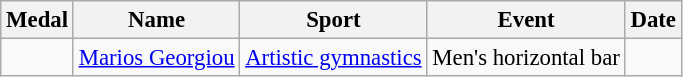<table class="wikitable sortable" style="font-size: 95%;">
<tr>
<th>Medal</th>
<th>Name</th>
<th>Sport</th>
<th>Event</th>
<th>Date</th>
</tr>
<tr>
<td></td>
<td><a href='#'>Marios Georgiou</a></td>
<td><a href='#'>Artistic gymnastics</a></td>
<td>Men's horizontal bar</td>
<td></td>
</tr>
</table>
